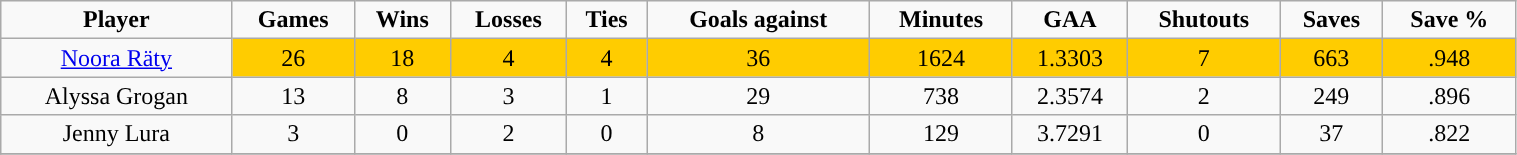<table class="wikitable" width="80%" style="text-align:center;">
<tr align="center">
<td><strong>Player</strong></td>
<td><strong>Games</strong></td>
<td><strong>Wins</strong></td>
<td><strong>Losses</strong></td>
<td><strong>Ties</strong></td>
<td><strong>Goals against</strong></td>
<td><strong>Minutes</strong></td>
<td><strong>GAA</strong></td>
<td><strong>Shutouts</strong></td>
<td><strong>Saves</strong></td>
<td><strong>Save %</strong></td>
</tr>
<tr align="center" bgcolor="">
<td><a href='#'>Noora Räty</a></td>
<td bgcolor="#FFCC00">26</td>
<td bgcolor="#FFCC00">18</td>
<td bgcolor="#FFCC00">4</td>
<td bgcolor="#FFCC00">4</td>
<td bgcolor="#FFCC00">36</td>
<td bgcolor="#FFCC00">1624</td>
<td bgcolor="#FFCC00">1.3303</td>
<td bgcolor="#FFCC00">7</td>
<td bgcolor="#FFCC00">663</td>
<td bgcolor="#FFCC00">.948</td>
</tr>
<tr align="center" bgcolor="">
<td>Alyssa Grogan</td>
<td>13</td>
<td>8</td>
<td>3</td>
<td>1</td>
<td>29</td>
<td>738</td>
<td>2.3574</td>
<td>2</td>
<td>249</td>
<td>.896</td>
</tr>
<tr align="center" bgcolor="">
<td>Jenny Lura</td>
<td>3</td>
<td>0</td>
<td>2</td>
<td>0</td>
<td>8</td>
<td>129</td>
<td>3.7291</td>
<td>0</td>
<td>37</td>
<td>.822</td>
</tr>
<tr align="center" bgcolor="">
</tr>
</table>
